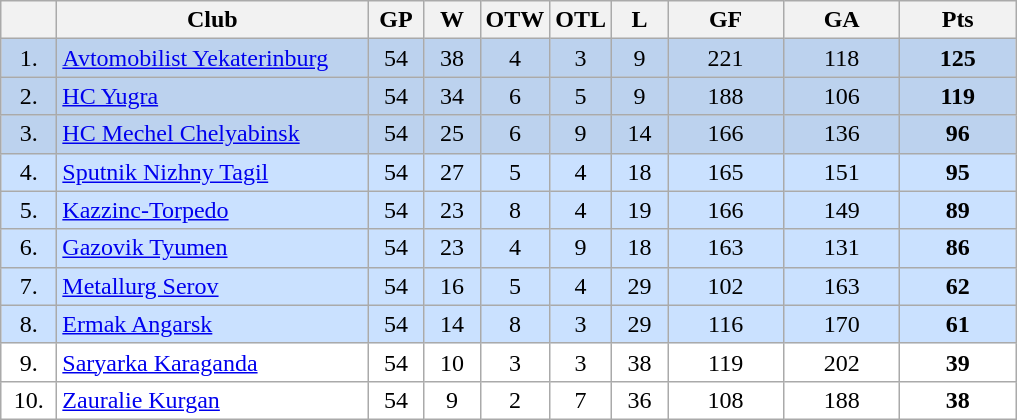<table class="wikitable">
<tr>
<th width="30"></th>
<th width="200">Club</th>
<th width="30">GP</th>
<th width="30">W</th>
<th width="30">OTW</th>
<th width="30">OTL</th>
<th width="30">L</th>
<th width="70">GF</th>
<th width="70">GA</th>
<th width="70">Pts</th>
</tr>
<tr bgcolor="#BCD2EE" align="center">
<td>1.</td>
<td align="left"><a href='#'>Avtomobilist Yekaterinburg</a></td>
<td>54</td>
<td>38</td>
<td>4</td>
<td>3</td>
<td>9</td>
<td>221</td>
<td>118</td>
<td><strong>125</strong></td>
</tr>
<tr bgcolor="#BCD2EE" align="center">
<td>2.</td>
<td align="left"><a href='#'>HC Yugra</a></td>
<td>54</td>
<td>34</td>
<td>6</td>
<td>5</td>
<td>9</td>
<td>188</td>
<td>106</td>
<td><strong>119</strong></td>
</tr>
<tr bgcolor="#BCD2EE" align="center">
<td>3.</td>
<td align="left"><a href='#'>HC Mechel Chelyabinsk</a></td>
<td>54</td>
<td>25</td>
<td>6</td>
<td>9</td>
<td>14</td>
<td>166</td>
<td>136</td>
<td><strong>96</strong></td>
</tr>
<tr bgcolor="#CAE1FF" align="center">
<td>4.</td>
<td align="left"><a href='#'>Sputnik Nizhny Tagil</a></td>
<td>54</td>
<td>27</td>
<td>5</td>
<td>4</td>
<td>18</td>
<td>165</td>
<td>151</td>
<td><strong>95</strong></td>
</tr>
<tr bgcolor="#CAE1FF" align="center">
<td>5.</td>
<td align="left"><a href='#'>Kazzinc-Torpedo</a></td>
<td>54</td>
<td>23</td>
<td>8</td>
<td>4</td>
<td>19</td>
<td>166</td>
<td>149</td>
<td><strong>89</strong></td>
</tr>
<tr bgcolor="#CAE1FF" align="center">
<td>6.</td>
<td align="left"><a href='#'>Gazovik Tyumen</a></td>
<td>54</td>
<td>23</td>
<td>4</td>
<td>9</td>
<td>18</td>
<td>163</td>
<td>131</td>
<td><strong>86</strong></td>
</tr>
<tr bgcolor="#CAE1FF" align="center">
<td>7.</td>
<td align="left"><a href='#'>Metallurg Serov</a></td>
<td>54</td>
<td>16</td>
<td>5</td>
<td>4</td>
<td>29</td>
<td>102</td>
<td>163</td>
<td><strong>62</strong></td>
</tr>
<tr bgcolor="#CAE1FF" align="center">
<td>8.</td>
<td align="left"><a href='#'>Ermak Angarsk</a></td>
<td>54</td>
<td>14</td>
<td>8</td>
<td>3</td>
<td>29</td>
<td>116</td>
<td>170</td>
<td><strong>61</strong></td>
</tr>
<tr bgcolor="#FFFFFF" align="center">
<td>9.</td>
<td align="left"><a href='#'>Saryarka Karaganda</a></td>
<td>54</td>
<td>10</td>
<td>3</td>
<td>3</td>
<td>38</td>
<td>119</td>
<td>202</td>
<td><strong>39</strong></td>
</tr>
<tr bgcolor="#FFFFFF" align="center">
<td>10.</td>
<td align="left"><a href='#'>Zauralie Kurgan</a></td>
<td>54</td>
<td>9</td>
<td>2</td>
<td>7</td>
<td>36</td>
<td>108</td>
<td>188</td>
<td><strong>38</strong></td>
</tr>
</table>
